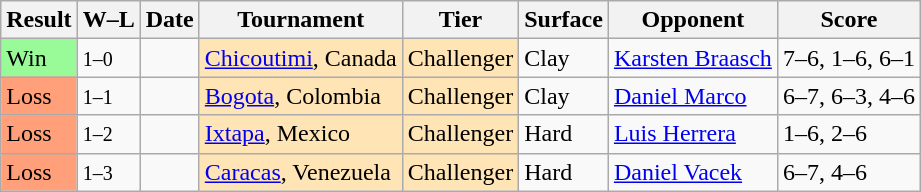<table class="sortable wikitable">
<tr>
<th>Result</th>
<th class="unsortable">W–L</th>
<th>Date</th>
<th>Tournament</th>
<th>Tier</th>
<th>Surface</th>
<th>Opponent</th>
<th class="unsortable">Score</th>
</tr>
<tr>
<td bgcolor=98FB98>Win</td>
<td><small>1–0</small></td>
<td></td>
<td style="background:moccasin;"><a href='#'>Chicoutimi</a>, Canada</td>
<td style="background:moccasin;">Challenger</td>
<td>Clay</td>
<td> <a href='#'>Karsten Braasch</a></td>
<td>7–6, 1–6, 6–1</td>
</tr>
<tr>
<td bgcolor=FFA07A>Loss</td>
<td><small>1–1</small></td>
<td></td>
<td style="background:moccasin;"><a href='#'>Bogota</a>, Colombia</td>
<td style="background:moccasin;">Challenger</td>
<td>Clay</td>
<td> <a href='#'>Daniel Marco</a></td>
<td>6–7, 6–3, 4–6</td>
</tr>
<tr>
<td bgcolor=FFA07A>Loss</td>
<td><small>1–2</small></td>
<td></td>
<td style="background:moccasin;"><a href='#'>Ixtapa</a>, Mexico</td>
<td style="background:moccasin;">Challenger</td>
<td>Hard</td>
<td> <a href='#'>Luis Herrera</a></td>
<td>1–6, 2–6</td>
</tr>
<tr>
<td bgcolor=FFA07A>Loss</td>
<td><small>1–3</small></td>
<td></td>
<td style="background:moccasin;"><a href='#'>Caracas</a>, Venezuela</td>
<td style="background:moccasin;">Challenger</td>
<td>Hard</td>
<td> <a href='#'>Daniel Vacek</a></td>
<td>6–7, 4–6</td>
</tr>
</table>
